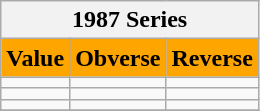<table class="wikitable">
<tr>
<th colspan=3>1987 Series</th>
</tr>
<tr>
<th style="background-color:orange">Value</th>
<th style="background-color:orange">Obverse</th>
<th style="background-color:orange">Reverse</th>
</tr>
<tr>
<td></td>
<td></td>
<td></td>
</tr>
<tr>
<td></td>
<td></td>
<td></td>
</tr>
<tr>
<td></td>
<td></td>
<td></td>
</tr>
<tr>
</tr>
</table>
